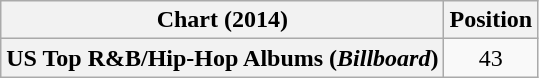<table class="wikitable plainrowheaders" style="text-align:center">
<tr>
<th scope="col">Chart (2014)</th>
<th scope="col">Position</th>
</tr>
<tr>
<th scope="row">US Top R&B/Hip-Hop Albums (<em>Billboard</em>)</th>
<td style="text-align:center;">43</td>
</tr>
</table>
